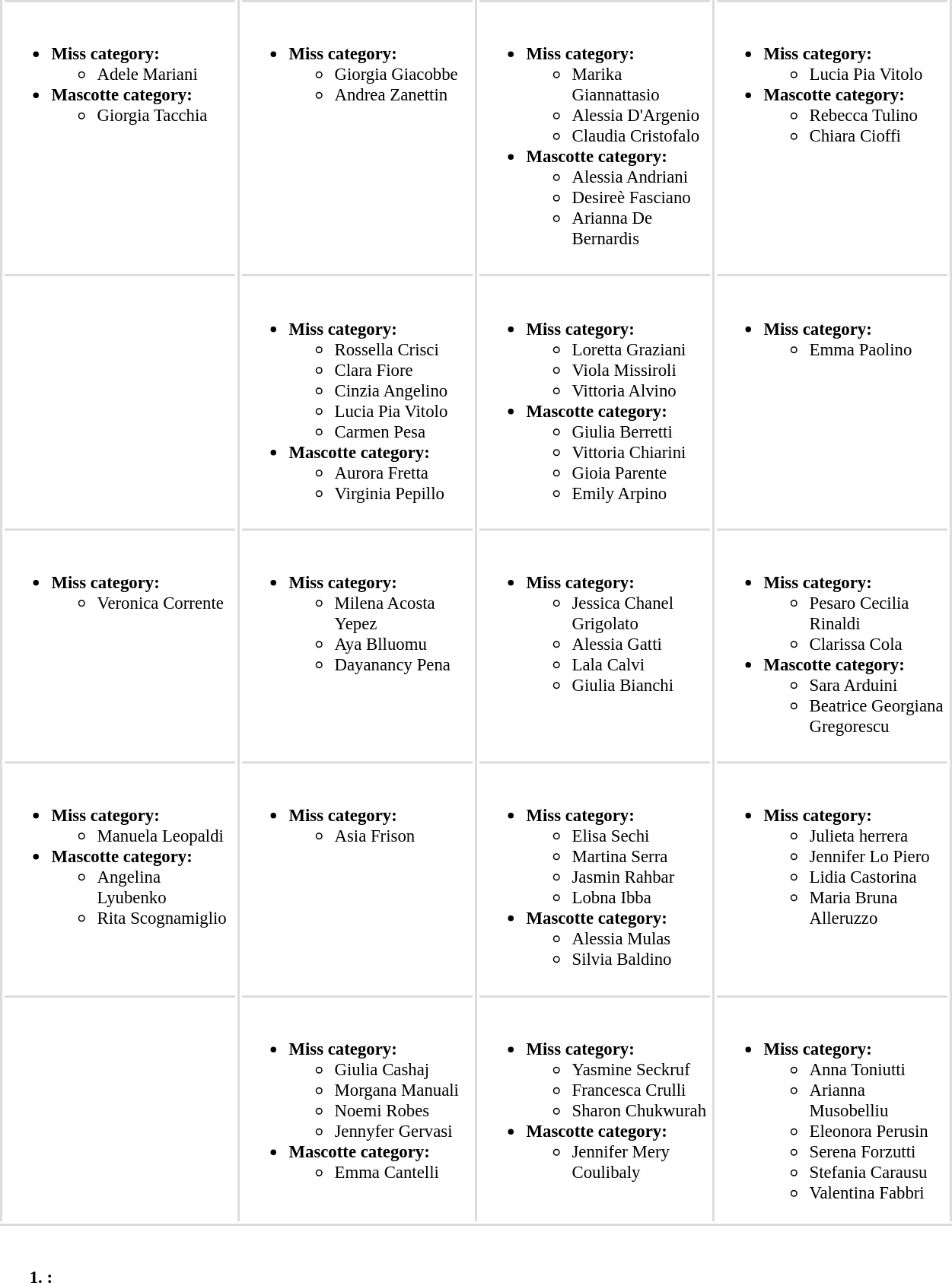<table style="font-size: 95%;">
<tr style="vertical-align: top;"|>
<th rowspan=14 bgcolor=#DCDCDC></th>
<th bgcolor=#DCDCDC width=200px></th>
<th rowspan=14 bgcolor=#DCDCDC></th>
<th bgcolor=#DCDCDC width=200px></th>
<th rowspan=14 bgcolor=#DCDCDC></th>
<th bgcolor=#DCDCDC width=200px></th>
<th rowspan=14 bgcolor=#DCDCDC></th>
<th bgcolor=#DCDCDC width=200px></th>
<th rowspan=14 bgcolor=#DCDCDC></th>
</tr>
<tr style="vertical-align: top;"|>
<td><br><ul><li><strong>Miss category:</strong><ul><li>Adele Mariani</li></ul></li><li><strong>Mascotte category:</strong><ul><li>Giorgia Tacchia</li></ul></li></ul></td>
<td><br><ul><li><strong>Miss category:</strong><ul><li>Giorgia Giacobbe</li><li>Andrea Zanettin</li></ul></li></ul></td>
<td><br><ul><li><strong>Miss category:</strong><ul><li>Marika Giannattasio</li><li>Alessia D'Argenio</li><li>Claudia Cristofalo</li></ul></li><li><strong>Mascotte category:</strong><ul><li>Alessia Andriani</li><li>Desireè Fasciano</li><li>Arianna De Bernardis</li></ul></li></ul></td>
<td><br><ul><li><strong>Miss category:</strong><ul><li>Lucia Pia Vitolo</li></ul></li><li><strong>Mascotte category:</strong><ul><li>Rebecca Tulino</li><li>Chiara Cioffi</li></ul></li></ul></td>
</tr>
<tr>
<td colspan=4></td>
</tr>
<tr style="vertical-align: top;"|>
<th bgcolor=#DCDCDC></th>
<th bgcolor=#DCDCDC></th>
<th bgcolor=#DCDCDC></th>
<th bgcolor=#DCDCDC></th>
</tr>
<tr style="vertical-align: top;"|>
<td></td>
<td><br><ul><li><strong>Miss category:</strong><ul><li>Rossella Crisci</li><li>Clara Fiore</li><li>Cinzia Angelino</li><li>Lucia Pia Vitolo</li><li>Carmen Pesa</li></ul></li><li><strong>Mascotte category:</strong><ul><li>Aurora Fretta</li><li>Virginia Pepillo</li></ul></li></ul></td>
<td><br><ul><li><strong>Miss category:</strong><ul><li>Loretta Graziani</li><li>Viola Missiroli</li><li>Vittoria Alvino</li></ul></li><li><strong>Mascotte category:</strong><ul><li>Giulia Berretti</li><li>Vittoria Chiarini</li><li>Gioia Parente</li><li>Emily Arpino</li></ul></li></ul></td>
<td><br><ul><li><strong>Miss category:</strong><ul><li>Emma Paolino</li></ul></li></ul></td>
</tr>
<tr>
<td colspan=4></td>
</tr>
<tr style="vertical-align: top;"|>
<th bgcolor=#DCDCDC></th>
<th bgcolor=#DCDCDC></th>
<th bgcolor=#DCDCDC></th>
<th bgcolor=#DCDCDC></th>
</tr>
<tr style="vertical-align: top;"|>
<td><br><ul><li><strong>Miss category:</strong><ul><li>Veronica Corrente</li></ul></li></ul></td>
<td><br><ul><li><strong>Miss category:</strong><ul><li>Milena Acosta Yepez</li><li>Aya Blluomu</li><li>Dayanancy Pena</li></ul></li></ul></td>
<td><br><ul><li><strong>Miss category:</strong><ul><li>Jessica Chanel Grigolato</li><li>Alessia Gatti</li><li>Lala Calvi</li><li>Giulia Bianchi</li></ul></li></ul></td>
<td><br><ul><li><strong>Miss category:</strong><ul><li>Pesaro Cecilia Rinaldi</li><li>Clarissa Cola</li></ul></li><li><strong>Mascotte category:</strong><ul><li>Sara Arduini</li><li>Beatrice Georgiana Gregorescu</li></ul></li></ul></td>
</tr>
<tr>
<td colspan=4></td>
</tr>
<tr style="vertical-align: top;"|>
<th bgcolor=#DCDCDC></th>
<th bgcolor=#DCDCDC></th>
<th bgcolor=#DCDCDC></th>
<th bgcolor=#DCDCDC></th>
</tr>
<tr style="vertical-align: top;"|>
<td><br><ul><li><strong>Miss category:</strong><ul><li>Manuela Leopaldi</li></ul></li><li><strong>Mascotte category:</strong><ul><li>Angelina Lyubenko</li><li>Rita Scognamiglio</li></ul></li></ul></td>
<td><br><ul><li><strong>Miss category:</strong><ul><li>Asia Frison</li></ul></li></ul></td>
<td><br><ul><li><strong>Miss category:</strong><ul><li>Elisa Sechi</li><li>Martina Serra</li><li>Jasmin Rahbar</li><li>Lobna Ibba</li></ul></li><li><strong>Mascotte category:</strong><ul><li>Alessia Mulas</li><li>Silvia Baldino</li></ul></li></ul></td>
<td><br><ul><li><strong>Miss category:</strong><ul><li>Julieta herrera</li><li>Jennifer Lo Piero</li><li>Lidia Castorina</li><li>Maria Bruna Alleruzzo</li></ul></li></ul></td>
</tr>
<tr>
<td colspan=4></td>
</tr>
<tr style="vertical-align: top;"|>
<th bgcolor=#DCDCDC></th>
<th bgcolor=#DCDCDC></th>
<th bgcolor=#DCDCDC></th>
<th bgcolor=#DCDCDC></th>
</tr>
<tr style="vertical-align: top;"|>
<td></td>
<td><br><ul><li><strong>Miss category:</strong><ul><li>Giulia Cashaj</li><li>Morgana Manuali</li><li>Noemi Robes</li><li>Jennyfer Gervasi</li></ul></li><li><strong>Mascotte category:</strong><ul><li>Emma Cantelli</li></ul></li></ul></td>
<td><br><ul><li><strong>Miss category:</strong><ul><li>Yasmine Seckruf</li><li>Francesca Crulli</li><li>Sharon Chukwurah</li></ul></li><li><strong>Mascotte category:</strong><ul><li>Jennifer Mery Coulibaly</li></ul></li></ul></td>
<td><br><ul><li><strong>Miss category:</strong><ul><li>Anna Toniutti</li><li>Arianna Musobelliu</li><li>Eleonora Perusin</li><li>Serena Forzutti</li><li>Stefania Carausu</li><li>Valentina Fabbri</li></ul></li></ul></td>
</tr>
<tr>
<th colspan=9 bgcolor=#DCDCDC></th>
</tr>
<tr>
<th colspan="9" style="text-align:left;"><br><ol><li>: </li></ol></th>
</tr>
</table>
